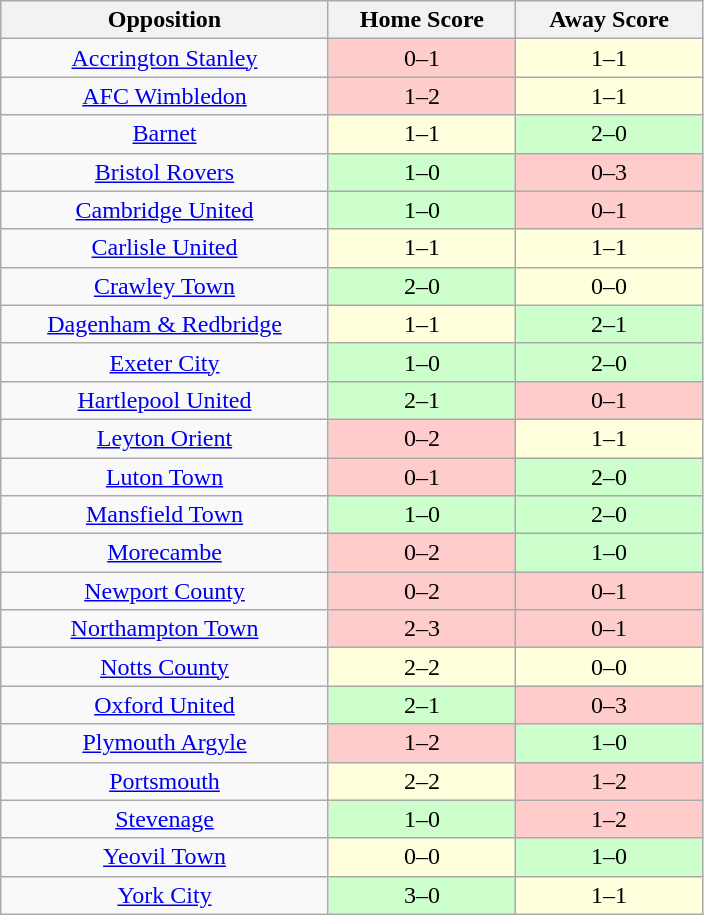<table class="wikitable">
<tr>
<th style="width:35%;">Opposition</th>
<th style="width:20%;">Home Score</th>
<th style="width:20%;">Away Score</th>
</tr>
<tr>
<td style="text-align:center;"><a href='#'>Accrington Stanley</a></td>
<td style="background:#ffcccc; text-align:center;">0–1</td>
<td style="background:#ffd; text-align:center;">1–1</td>
</tr>
<tr>
<td style="text-align:center;"><a href='#'>AFC Wimbledon</a></td>
<td style="background:#ffcccc; text-align:center;">1–2</td>
<td style="background:#ffd; text-align:center;">1–1</td>
</tr>
<tr>
<td style="text-align:center;"><a href='#'>Barnet</a></td>
<td style="background:#ffd; text-align:center;">1–1</td>
<td style="background:#cfc; text-align:center;">2–0</td>
</tr>
<tr>
<td style="text-align:center;"><a href='#'>Bristol Rovers</a></td>
<td style="background:#cfc; text-align:center;">1–0</td>
<td style="background:#ffcccc; text-align:center;">0–3</td>
</tr>
<tr>
<td style="text-align:center;"><a href='#'>Cambridge United</a></td>
<td style="background:#cfc; text-align:center;">1–0</td>
<td style="background:#ffcccc; text-align:center;">0–1</td>
</tr>
<tr>
<td style="text-align:center;"><a href='#'>Carlisle United</a></td>
<td style="background:#ffd; text-align:center;">1–1</td>
<td style="background:#ffd; text-align:center;">1–1</td>
</tr>
<tr>
<td style="text-align:center;"><a href='#'>Crawley Town</a></td>
<td style="background:#cfc; text-align:center;">2–0</td>
<td style="background:#ffd; text-align:center;">0–0</td>
</tr>
<tr>
<td style="text-align:center;"><a href='#'>Dagenham & Redbridge</a></td>
<td style="background:#ffd; text-align:center;">1–1</td>
<td style="background:#cfc; text-align:center;">2–1</td>
</tr>
<tr>
<td style="text-align:center;"><a href='#'>Exeter City</a></td>
<td style="background:#cfc; text-align:center;">1–0</td>
<td style="background:#cfc; text-align:center;">2–0</td>
</tr>
<tr>
<td style="text-align:center;"><a href='#'>Hartlepool United</a></td>
<td style="background:#cfc; text-align:center;">2–1</td>
<td style="background:#ffcccc; text-align:center;">0–1</td>
</tr>
<tr>
<td style="text-align:center;"><a href='#'>Leyton Orient</a></td>
<td style="background:#ffcccc; text-align:center;">0–2</td>
<td style="background:#ffd; text-align:center;">1–1</td>
</tr>
<tr>
<td style="text-align:center;"><a href='#'>Luton Town</a></td>
<td style="background:#ffcccc; text-align:center;">0–1</td>
<td style="background:#cfc; text-align:center;">2–0</td>
</tr>
<tr>
<td style="text-align:center;"><a href='#'>Mansfield Town</a></td>
<td style="background:#cfc; text-align:center;">1–0</td>
<td style="background:#cfc; text-align:center;">2–0</td>
</tr>
<tr>
<td style="text-align:center;"><a href='#'>Morecambe</a></td>
<td style="background:#ffcccc; text-align:center;">0–2</td>
<td style="background:#cfc; text-align:center;">1–0</td>
</tr>
<tr>
<td style="text-align:center;"><a href='#'>Newport County</a></td>
<td style="background:#ffcccc; text-align:center;">0–2</td>
<td style="background:#ffcccc; text-align:center;">0–1</td>
</tr>
<tr>
<td style="text-align:center;"><a href='#'>Northampton Town</a></td>
<td style="background:#ffcccc; text-align:center;">2–3</td>
<td style="background:#ffcccc; text-align:center;">0–1</td>
</tr>
<tr>
<td style="text-align:center;"><a href='#'>Notts County</a></td>
<td style="background:#ffd; text-align:center;">2–2</td>
<td style="background:#ffd; text-align:center;">0–0</td>
</tr>
<tr>
<td style="text-align:center;"><a href='#'>Oxford United</a></td>
<td style="background:#cfc; text-align:center;">2–1</td>
<td style="background:#ffcccc; text-align:center;">0–3</td>
</tr>
<tr>
<td style="text-align:center;"><a href='#'>Plymouth Argyle</a></td>
<td style="background:#ffcccc; text-align:center;">1–2</td>
<td style="background:#cfc; text-align:center;">1–0</td>
</tr>
<tr>
<td style="text-align:center;"><a href='#'>Portsmouth</a></td>
<td style="background:#ffd; text-align:center;">2–2</td>
<td style="background:#ffcccc; text-align:center;">1–2</td>
</tr>
<tr>
<td style="text-align:center;"><a href='#'>Stevenage</a></td>
<td style="background:#cfc; text-align:center;">1–0</td>
<td style="background:#ffcccc; text-align:center;">1–2</td>
</tr>
<tr>
<td style="text-align:center;"><a href='#'>Yeovil Town</a></td>
<td style="background:#ffd; text-align:center;">0–0</td>
<td style="background:#cfc; text-align:center;">1–0</td>
</tr>
<tr>
<td style="text-align:center;"><a href='#'>York City</a></td>
<td style="background:#cfc; text-align:center;">3–0</td>
<td style="background:#ffd; text-align:center;">1–1</td>
</tr>
</table>
